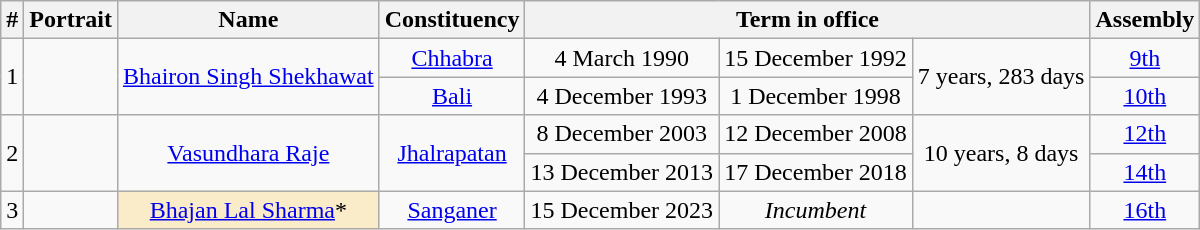<table class="wikitable plainrowheaders" style="text-align:center">
<tr align=center>
<th>#</th>
<th>Portrait</th>
<th>Name</th>
<th>Constituency</th>
<th colspan="3">Term in office</th>
<th>Assembly</th>
</tr>
<tr align="center">
<td rowspan="2">1</td>
<td rowspan="2"></td>
<td rowspan="2"><a href='#'>Bhairon Singh Shekhawat</a></td>
<td><a href='#'>Chhabra</a></td>
<td>4 March 1990</td>
<td>15 December 1992</td>
<td rowspan="2">7 years, 283 days</td>
<td><a href='#'>9th</a></td>
</tr>
<tr align="center">
<td><a href='#'>Bali</a></td>
<td>4 December 1993</td>
<td>1 December 1998</td>
<td><a href='#'>10th</a></td>
</tr>
<tr align="center">
<td rowspan="2">2</td>
<td rowspan="2"></td>
<td rowspan="2"><a href='#'>Vasundhara Raje</a></td>
<td rowspan="2"><a href='#'>Jhalrapatan</a></td>
<td>8 December 2003</td>
<td>12 December 2008</td>
<td rowspan="2">10 years, 8 days</td>
<td><a href='#'>12th</a></td>
</tr>
<tr align="center">
<td>13 December 2013</td>
<td>17 December 2018</td>
<td><a href='#'>14th</a></td>
</tr>
<tr>
<td>3</td>
<td></td>
<td style="background:#faecc8;text-align:center;"><a href='#'>Bhajan Lal Sharma</a>*</td>
<td><a href='#'>Sanganer</a></td>
<td>15 December 2023</td>
<td><em>Incumbent</em></td>
<td></td>
<td><a href='#'>16th</a></td>
</tr>
</table>
